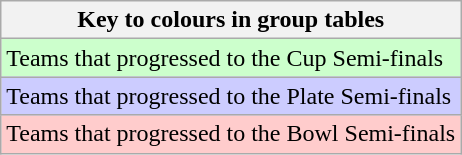<table class="wikitable">
<tr>
<th>Key to colours in group tables</th>
</tr>
<tr bgcolor=#ccffcc>
<td>Teams that progressed to the Cup Semi-finals</td>
</tr>
<tr bgcolor=#ccccff>
<td>Teams that progressed to the Plate Semi-finals</td>
</tr>
<tr bgcolor="#ffcccc">
<td>Teams that progressed to the Bowl Semi-finals</td>
</tr>
</table>
